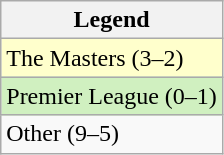<table class="wikitable">
<tr>
<th>Legend</th>
</tr>
<tr style="background:#ffc;">
<td>The Masters (3–2)</td>
</tr>
<tr style="background:#d0f0c0;">
<td>Premier League (0–1)</td>
</tr>
<tr>
<td>Other (9–5)</td>
</tr>
</table>
